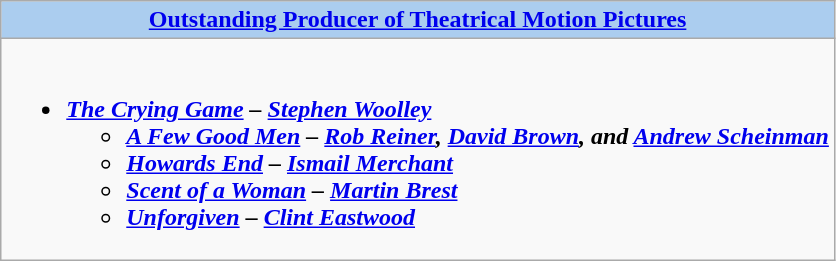<table class="wikitable">
<tr>
<th colspan="2" style="background:#abcdef;"><a href='#'>Outstanding Producer of Theatrical Motion Pictures</a></th>
</tr>
<tr>
<td colspan="2" style="vertical-align:top;"><br><ul><li><strong><em><a href='#'>The Crying Game</a><em> – <a href='#'>Stephen Woolley</a><strong><ul><li></em><a href='#'>A Few Good Men</a><em> – <a href='#'>Rob Reiner</a>, <a href='#'>David Brown</a>, and <a href='#'>Andrew Scheinman</a></li><li></em><a href='#'>Howards End</a><em> – <a href='#'>Ismail Merchant</a></li><li></em><a href='#'>Scent of a Woman</a><em> – <a href='#'>Martin Brest</a></li><li></em><a href='#'>Unforgiven</a><em> – <a href='#'>Clint Eastwood</a></li></ul></li></ul></td>
</tr>
</table>
